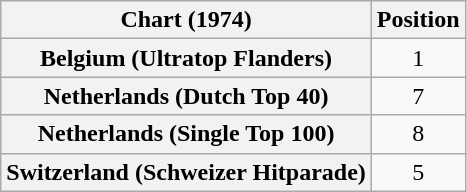<table class="wikitable sortable plainrowheaders" style="text-align:center">
<tr>
<th scope="col">Chart (1974)</th>
<th scope="col">Position</th>
</tr>
<tr>
<th scope="row">Belgium (Ultratop Flanders)</th>
<td>1</td>
</tr>
<tr>
<th scope="row">Netherlands (Dutch Top 40)</th>
<td>7</td>
</tr>
<tr>
<th scope="row">Netherlands (Single Top 100)</th>
<td>8</td>
</tr>
<tr>
<th scope="row">Switzerland (Schweizer Hitparade)</th>
<td>5</td>
</tr>
</table>
